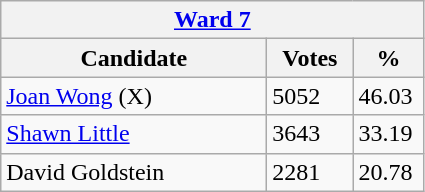<table class="wikitable">
<tr>
<th colspan="3"><a href='#'>Ward 7</a></th>
</tr>
<tr>
<th style="width: 170px">Candidate</th>
<th style="width: 50px">Votes</th>
<th style="width: 40px">%</th>
</tr>
<tr>
<td><a href='#'>Joan Wong</a> (X)</td>
<td>5052</td>
<td>46.03</td>
</tr>
<tr>
<td><a href='#'>Shawn Little</a></td>
<td>3643</td>
<td>33.19</td>
</tr>
<tr>
<td>David Goldstein</td>
<td>2281</td>
<td>20.78</td>
</tr>
</table>
